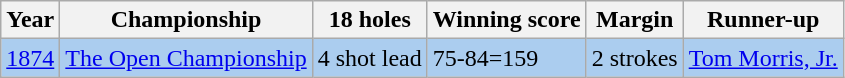<table class="wikitable">
<tr>
<th>Year</th>
<th>Championship</th>
<th>18 holes</th>
<th>Winning score</th>
<th>Margin</th>
<th>Runner-up</th>
</tr>
<tr style="background:#ABCDEF;">
<td align=center><a href='#'>1874</a></td>
<td><a href='#'>The Open Championship</a></td>
<td>4 shot lead</td>
<td>75-84=159</td>
<td>2 strokes</td>
<td> <a href='#'>Tom Morris, Jr.</a></td>
</tr>
</table>
